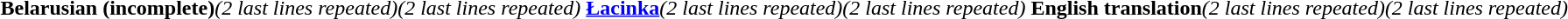<table border=0>
<tr>
<td valign=top><br><strong>Belarusian (incomplete)</strong><em>(2 last lines repeated)</em><em>(2 last lines repeated)</em></td>
<td valign=top><br><strong><a href='#'>Łacinka</a></strong><em>(2 last lines repeated)</em><em>(2 last lines repeated)</em></td>
<td valign=top><br><strong>English translation</strong><em>(2 last lines repeated)</em><em>(2 last lines repeated)</em></td>
</tr>
</table>
